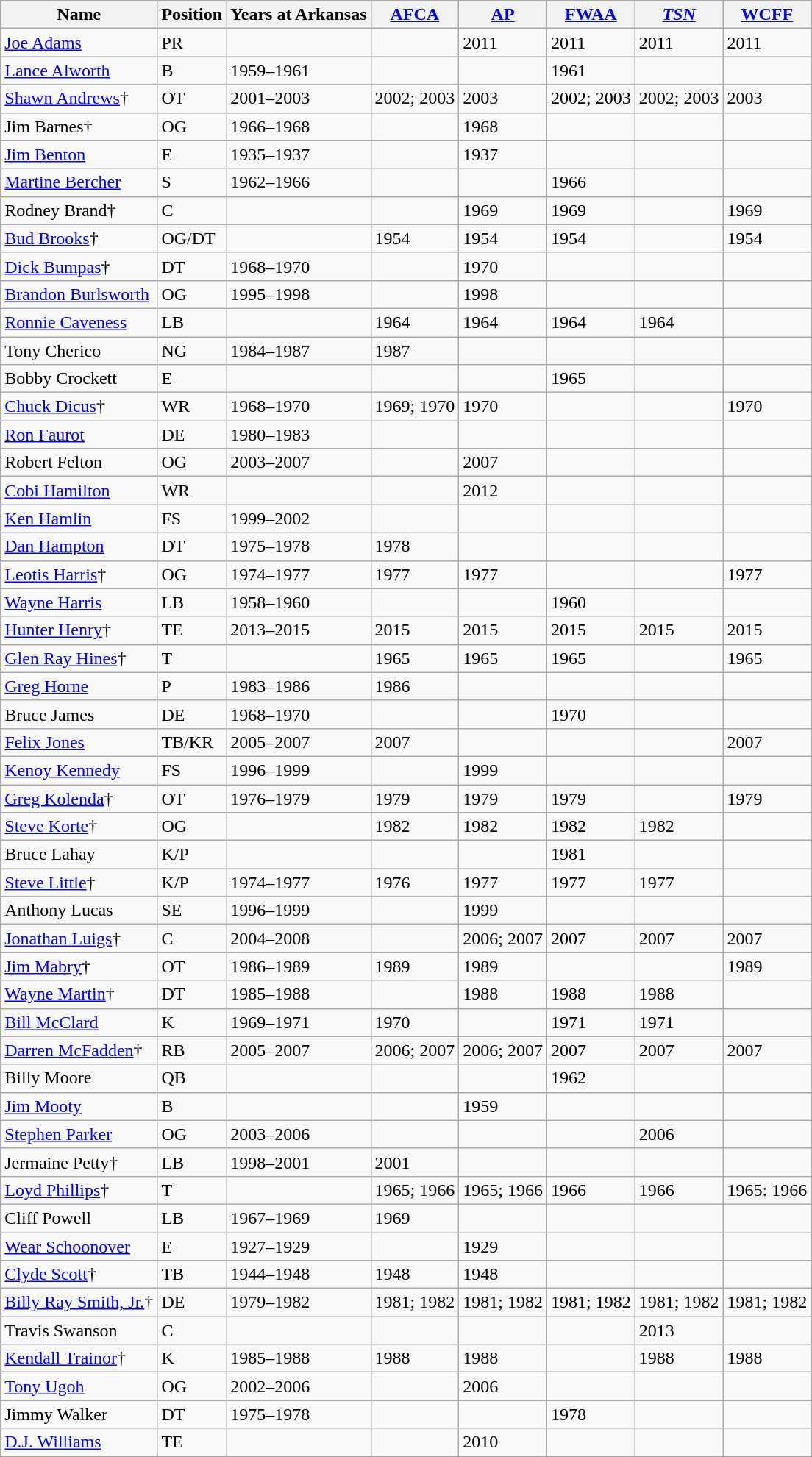<table class="wikitable">
<tr>
<th>Name</th>
<th>Position</th>
<th>Years at Arkansas</th>
<th><a href='#'>AFCA</a></th>
<th><a href='#'>AP</a></th>
<th><a href='#'>FWAA</a></th>
<th><a href='#'><em>TSN</em></a></th>
<th><a href='#'>WCFF</a></th>
</tr>
<tr>
<td><a href='#'>Joe Adams</a></td>
<td>PR</td>
<td></td>
<td></td>
<td>2011</td>
<td>2011</td>
<td>2011</td>
<td>2011</td>
</tr>
<tr>
<td><a href='#'>Lance Alworth</a></td>
<td>B</td>
<td>1959–1961</td>
<td></td>
<td></td>
<td>1961</td>
<td></td>
<td></td>
</tr>
<tr>
<td><a href='#'>Shawn Andrews</a>†</td>
<td>OT</td>
<td>2001–2003</td>
<td>2002; 2003</td>
<td>2003</td>
<td>2002; 2003</td>
<td>2002; 2003</td>
<td>2003</td>
</tr>
<tr>
<td>Jim Barnes†</td>
<td>OG</td>
<td>1966–1968</td>
<td></td>
<td>1968</td>
<td></td>
<td></td>
<td></td>
</tr>
<tr>
<td><a href='#'>Jim Benton</a></td>
<td>E</td>
<td>1935–1937</td>
<td></td>
<td>1937</td>
<td></td>
<td></td>
<td></td>
</tr>
<tr>
<td><a href='#'>Martine Bercher</a></td>
<td>S</td>
<td>1962–1966</td>
<td></td>
<td></td>
<td>1966</td>
<td></td>
<td></td>
</tr>
<tr>
<td>Rodney Brand†</td>
<td>C</td>
<td></td>
<td></td>
<td>1969</td>
<td>1969</td>
<td></td>
<td>1969</td>
</tr>
<tr>
<td><a href='#'>Bud Brooks</a>†</td>
<td>OG/DT</td>
<td></td>
<td>1954</td>
<td>1954</td>
<td>1954</td>
<td></td>
<td>1954</td>
</tr>
<tr>
<td><a href='#'>Dick Bumpas</a>†</td>
<td>DT</td>
<td>1968–1970</td>
<td></td>
<td>1970</td>
<td></td>
<td></td>
<td></td>
</tr>
<tr>
<td><a href='#'>Brandon Burlsworth</a></td>
<td>OG</td>
<td>1995–1998</td>
<td></td>
<td>1998</td>
<td></td>
<td></td>
<td></td>
</tr>
<tr>
<td><a href='#'>Ronnie Caveness</a></td>
<td>LB</td>
<td></td>
<td>1964</td>
<td>1964</td>
<td>1964</td>
<td>1964</td>
<td></td>
</tr>
<tr>
<td>Tony Cherico</td>
<td>NG</td>
<td>1984–1987</td>
<td>1987</td>
<td></td>
<td></td>
<td></td>
<td></td>
</tr>
<tr>
<td>Bobby Crockett</td>
<td>E</td>
<td></td>
<td></td>
<td></td>
<td>1965</td>
<td></td>
<td></td>
</tr>
<tr>
<td><a href='#'>Chuck Dicus</a>†</td>
<td>WR</td>
<td>1968–1970</td>
<td>1969; 1970</td>
<td>1970</td>
<td></td>
<td></td>
<td>1970</td>
</tr>
<tr>
<td><a href='#'>Ron Faurot</a></td>
<td>DE</td>
<td>1980–1983</td>
<td></td>
<td></td>
<td></td>
<td></td>
<td></td>
</tr>
<tr>
<td>Robert Felton</td>
<td>OG</td>
<td>2003–2007</td>
<td></td>
<td>2007</td>
<td></td>
<td></td>
<td></td>
</tr>
<tr>
<td><a href='#'>Cobi Hamilton</a></td>
<td>WR</td>
<td></td>
<td></td>
<td>2012</td>
<td></td>
<td></td>
<td></td>
</tr>
<tr>
<td><a href='#'>Ken Hamlin</a></td>
<td>FS</td>
<td>1999–2002</td>
<td></td>
<td></td>
<td></td>
<td></td>
<td></td>
</tr>
<tr>
<td><a href='#'>Dan Hampton</a></td>
<td>DT</td>
<td>1975–1978</td>
<td>1978</td>
<td></td>
<td></td>
<td></td>
<td></td>
</tr>
<tr>
<td><a href='#'>Leotis Harris</a>†</td>
<td>OG</td>
<td>1974–1977</td>
<td>1977</td>
<td>1977</td>
<td></td>
<td></td>
<td>1977</td>
</tr>
<tr>
<td><a href='#'>Wayne Harris</a></td>
<td>LB</td>
<td>1958–1960</td>
<td></td>
<td></td>
<td>1960</td>
<td></td>
<td></td>
</tr>
<tr>
<td><a href='#'>Hunter Henry</a>†</td>
<td>TE</td>
<td>2013–2015</td>
<td>2015</td>
<td>2015</td>
<td>2015</td>
<td>2015</td>
<td>2015</td>
</tr>
<tr>
<td><a href='#'>Glen Ray Hines</a>†</td>
<td>T</td>
<td></td>
<td>1965</td>
<td>1965</td>
<td>1965</td>
<td></td>
<td>1965</td>
</tr>
<tr>
<td><a href='#'>Greg Horne</a></td>
<td>P</td>
<td>1983–1986</td>
<td>1986</td>
<td></td>
<td></td>
<td></td>
<td></td>
</tr>
<tr>
<td>Bruce James</td>
<td>DE</td>
<td>1968–1970</td>
<td></td>
<td></td>
<td>1970</td>
<td></td>
<td></td>
</tr>
<tr>
<td><a href='#'>Felix Jones</a></td>
<td>TB/KR</td>
<td>2005–2007</td>
<td>2007</td>
<td></td>
<td></td>
<td></td>
<td>2007</td>
</tr>
<tr>
<td><a href='#'>Kenoy Kennedy</a></td>
<td>FS</td>
<td>1996–1999</td>
<td></td>
<td>1999</td>
<td></td>
<td></td>
<td></td>
</tr>
<tr>
<td><a href='#'>Greg Kolenda</a>†</td>
<td>OT</td>
<td>1976–1979</td>
<td>1979</td>
<td>1979</td>
<td>1979</td>
<td></td>
<td>1979</td>
</tr>
<tr>
<td><a href='#'>Steve Korte</a>†</td>
<td>OG</td>
<td></td>
<td>1982</td>
<td>1982</td>
<td>1982</td>
<td>1982</td>
<td></td>
</tr>
<tr>
<td>Bruce Lahay</td>
<td>K/P</td>
<td></td>
<td></td>
<td></td>
<td>1981</td>
<td></td>
<td></td>
</tr>
<tr>
<td><a href='#'>Steve Little</a>†</td>
<td>K/P</td>
<td>1974–1977</td>
<td>1976</td>
<td>1977</td>
<td>1977</td>
<td>1977</td>
<td></td>
</tr>
<tr>
<td>Anthony Lucas</td>
<td>SE</td>
<td>1996–1999</td>
<td></td>
<td>1999</td>
<td></td>
<td></td>
<td></td>
</tr>
<tr>
<td><a href='#'>Jonathan Luigs</a>†</td>
<td>C</td>
<td>2004–2008</td>
<td></td>
<td>2006; 2007</td>
<td>2007</td>
<td>2007</td>
<td>2007</td>
</tr>
<tr>
<td><a href='#'>Jim Mabry</a>†</td>
<td>OT</td>
<td>1986–1989</td>
<td>1989</td>
<td>1989</td>
<td></td>
<td></td>
<td>1989</td>
</tr>
<tr>
<td><a href='#'>Wayne Martin</a>†</td>
<td>DT</td>
<td>1985–1988</td>
<td></td>
<td>1988</td>
<td>1988</td>
<td>1988</td>
<td></td>
</tr>
<tr>
<td><a href='#'>Bill McClard</a></td>
<td>K</td>
<td>1969–1971</td>
<td>1970</td>
<td></td>
<td>1971</td>
<td>1971</td>
<td></td>
</tr>
<tr>
<td><a href='#'>Darren McFadden</a>†</td>
<td>RB</td>
<td>2005–2007</td>
<td>2006; 2007</td>
<td>2006; 2007</td>
<td>2007</td>
<td>2007</td>
<td>2007</td>
</tr>
<tr>
<td>Billy Moore</td>
<td>QB</td>
<td></td>
<td></td>
<td></td>
<td>1962</td>
<td></td>
<td></td>
</tr>
<tr>
<td><a href='#'>Jim Mooty</a></td>
<td>B</td>
<td></td>
<td></td>
<td>1959</td>
<td></td>
<td></td>
<td></td>
</tr>
<tr>
<td><a href='#'>Stephen Parker</a></td>
<td>OG</td>
<td>2003–2006</td>
<td></td>
<td></td>
<td></td>
<td>2006</td>
<td></td>
</tr>
<tr>
<td>Jermaine Petty†</td>
<td>LB</td>
<td>1998–2001</td>
<td>2001</td>
<td></td>
<td></td>
<td></td>
<td></td>
</tr>
<tr>
<td><a href='#'>Loyd Phillips</a>†</td>
<td>T</td>
<td></td>
<td>1965; 1966</td>
<td>1965; 1966</td>
<td>1966</td>
<td>1966</td>
<td>1965: 1966</td>
</tr>
<tr>
<td>Cliff Powell</td>
<td>LB</td>
<td>1967–1969</td>
<td>1969</td>
<td></td>
<td></td>
<td></td>
<td></td>
</tr>
<tr>
<td><a href='#'>Wear Schoonover</a></td>
<td>E</td>
<td>1927–1929</td>
<td></td>
<td>1929</td>
<td></td>
<td></td>
<td></td>
</tr>
<tr>
<td><a href='#'>Clyde Scott</a>†</td>
<td>TB</td>
<td>1944–1948</td>
<td>1948</td>
<td>1948</td>
<td></td>
<td></td>
<td></td>
</tr>
<tr>
<td><a href='#'>Billy Ray Smith, Jr.</a>†</td>
<td>DE</td>
<td>1979–1982</td>
<td>1981; 1982</td>
<td>1981; 1982</td>
<td>1981; 1982</td>
<td>1981; 1982</td>
<td>1981; 1982</td>
</tr>
<tr>
<td>Travis Swanson</td>
<td>C</td>
<td></td>
<td></td>
<td></td>
<td></td>
<td>2013</td>
<td></td>
</tr>
<tr>
<td><a href='#'>Kendall Trainor</a>†</td>
<td>K</td>
<td>1985–1988</td>
<td>1988</td>
<td>1988</td>
<td></td>
<td>1988</td>
<td>1988</td>
</tr>
<tr>
<td><a href='#'>Tony Ugoh</a></td>
<td>OG</td>
<td>2002–2006</td>
<td></td>
<td>2006</td>
<td></td>
<td></td>
<td></td>
</tr>
<tr>
<td>Jimmy Walker</td>
<td>DT</td>
<td>1975–1978</td>
<td></td>
<td></td>
<td>1978</td>
<td></td>
<td></td>
</tr>
<tr>
<td><a href='#'>D.J. Williams</a></td>
<td>TE</td>
<td></td>
<td></td>
<td>2010</td>
<td></td>
<td></td>
<td></td>
</tr>
<tr>
</tr>
</table>
